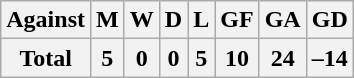<table class="wikitable" style="text-align: center; font-size: 100%;">
<tr>
<th>Against</th>
<th>M</th>
<th>W</th>
<th>D</th>
<th>L</th>
<th>GF</th>
<th>GA</th>
<th>GD</th>
</tr>
<tr>
<th>Total</th>
<th>5</th>
<th>0</th>
<th>0</th>
<th>5</th>
<th>10</th>
<th>24</th>
<th>–14</th>
</tr>
</table>
